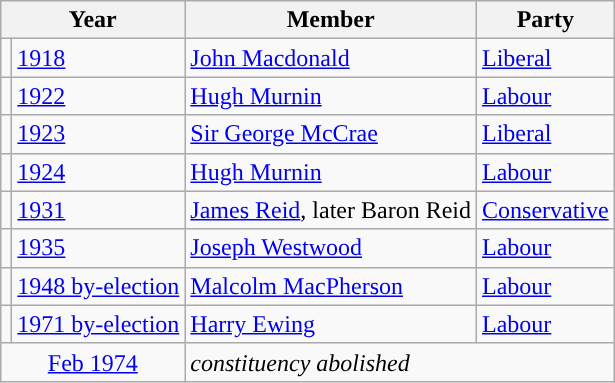<table class="wikitable">
<tr>
<th colspan="2">Year</th>
<th>Member</th>
<th>Party</th>
</tr>
<tr>
<td style="color:inherit;background-color: "></td>
<td><a href='#'>1918</a></td>
<td><a href='#'>John Macdonald</a></td>
<td><a href='#'>Liberal</a></td>
</tr>
<tr>
<td style="color:inherit;background-color: "></td>
<td><a href='#'>1922</a></td>
<td><a href='#'>Hugh Murnin</a></td>
<td><a href='#'>Labour</a></td>
</tr>
<tr>
<td style="color:inherit;background-color: "></td>
<td><a href='#'>1923</a></td>
<td><a href='#'>Sir George McCrae</a></td>
<td><a href='#'>Liberal</a></td>
</tr>
<tr>
<td style="color:inherit;background-color: "></td>
<td><a href='#'>1924</a></td>
<td><a href='#'>Hugh Murnin</a></td>
<td><a href='#'>Labour</a></td>
</tr>
<tr>
<td style="color:inherit;background-color: "></td>
<td><a href='#'>1931</a></td>
<td><a href='#'>James Reid</a>, later Baron Reid</td>
<td><a href='#'>Conservative</a></td>
</tr>
<tr>
<td style="color:inherit;background-color: "></td>
<td><a href='#'>1935</a></td>
<td><a href='#'>Joseph Westwood</a></td>
<td><a href='#'>Labour</a></td>
</tr>
<tr>
<td style="color:inherit;background-color: "></td>
<td><a href='#'>1948 by-election</a></td>
<td><a href='#'>Malcolm MacPherson</a></td>
<td><a href='#'>Labour</a></td>
</tr>
<tr>
<td style="color:inherit;background-color: "></td>
<td><a href='#'>1971 by-election</a></td>
<td><a href='#'>Harry Ewing</a></td>
<td><a href='#'>Labour</a></td>
</tr>
<tr>
<td colspan="2" align="center"><a href='#'>Feb 1974</a></td>
<td colspan="2"><em>constituency abolished</em></td>
</tr>
</table>
